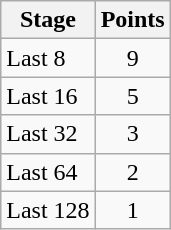<table class="wikitable" style="text-align:center">
<tr>
<th>Stage</th>
<th>Points</th>
</tr>
<tr>
<td style="text-align:left">Last 8</td>
<td>9</td>
</tr>
<tr>
<td style="text-align:left">Last 16</td>
<td>5</td>
</tr>
<tr>
<td style="text-align:left">Last 32</td>
<td>3</td>
</tr>
<tr>
<td style="text-align:left">Last 64</td>
<td>2</td>
</tr>
<tr>
<td style="text-align:left">Last 128</td>
<td>1</td>
</tr>
</table>
